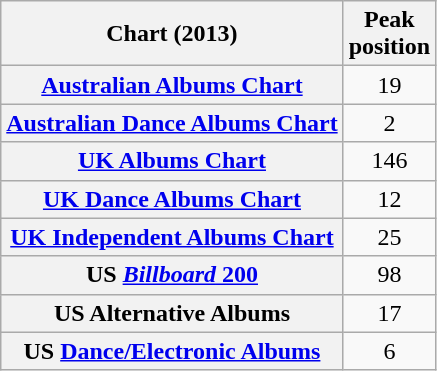<table class="wikitable sortable plainrowheaders" style="text-align:center">
<tr>
<th scope="col">Chart (2013)</th>
<th scope="col">Peak<br>position</th>
</tr>
<tr>
<th scope="row"><a href='#'>Australian Albums Chart</a></th>
<td>19</td>
</tr>
<tr>
<th scope="row"><a href='#'>Australian Dance Albums Chart</a></th>
<td>2</td>
</tr>
<tr>
<th scope="row"><a href='#'>UK Albums Chart</a></th>
<td>146</td>
</tr>
<tr>
<th scope="row"><a href='#'>UK Dance Albums Chart</a></th>
<td>12</td>
</tr>
<tr>
<th scope="row"><a href='#'>UK Independent Albums Chart</a></th>
<td>25</td>
</tr>
<tr>
<th scope="row">US <a href='#'><em>Billboard</em> 200</a></th>
<td>98</td>
</tr>
<tr>
<th scope="row">US Alternative Albums</th>
<td>17</td>
</tr>
<tr>
<th scope="row">US <a href='#'>Dance/Electronic Albums</a></th>
<td>6</td>
</tr>
</table>
